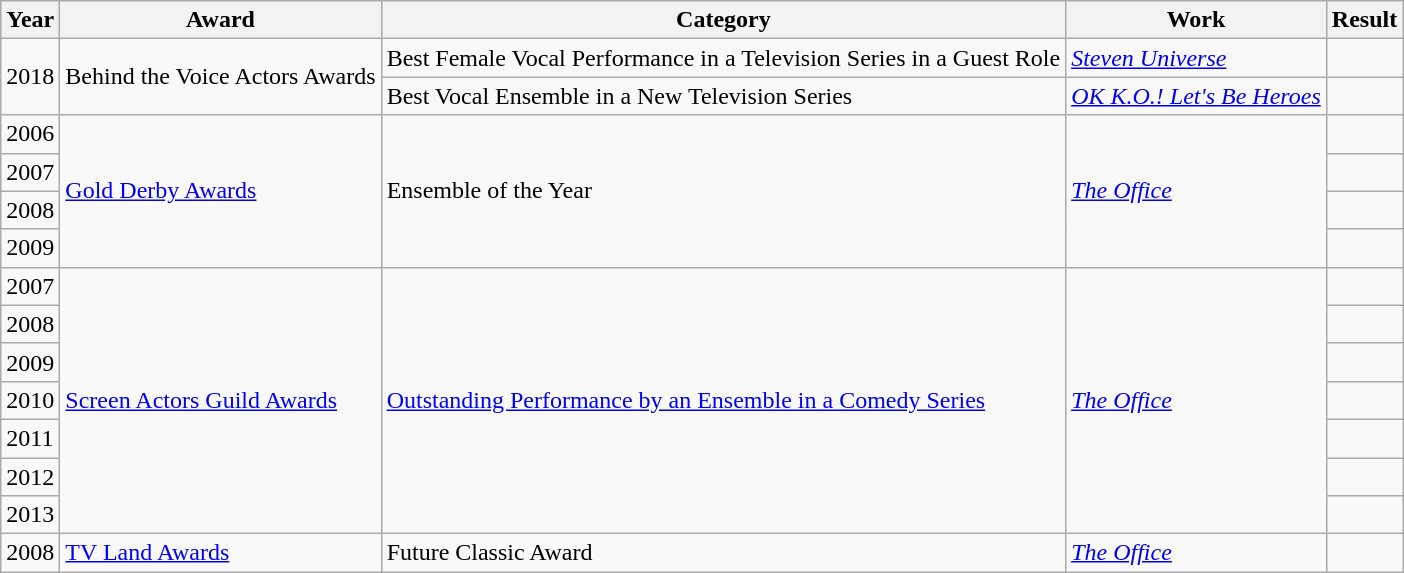<table class="wikitable">
<tr>
<th>Year</th>
<th>Award</th>
<th>Category</th>
<th>Work</th>
<th>Result</th>
</tr>
<tr>
<td rowspan="2">2018</td>
<td rowspan="2">Behind the Voice Actors Awards</td>
<td>Best Female Vocal Performance in a Television Series in a Guest Role</td>
<td><em><a href='#'>Steven Universe</a></em></td>
<td></td>
</tr>
<tr>
<td>Best Vocal Ensemble in a New Television Series</td>
<td><em><a href='#'>OK K.O.! Let's Be Heroes</a></em></td>
<td></td>
</tr>
<tr>
<td>2006</td>
<td rowspan="4"><a href='#'>Gold Derby Awards</a></td>
<td rowspan="4">Ensemble of the Year</td>
<td rowspan="4"><a href='#'><em>The Office</em></a></td>
<td></td>
</tr>
<tr>
<td>2007</td>
<td></td>
</tr>
<tr>
<td>2008</td>
<td></td>
</tr>
<tr>
<td>2009</td>
<td></td>
</tr>
<tr>
<td>2007</td>
<td rowspan="7"><a href='#'>Screen Actors Guild Awards</a></td>
<td rowspan="7"><a href='#'>Outstanding Performance by an Ensemble in a Comedy Series</a></td>
<td rowspan="7"><a href='#'><em>The Office</em></a></td>
<td></td>
</tr>
<tr>
<td>2008</td>
<td></td>
</tr>
<tr>
<td>2009</td>
<td></td>
</tr>
<tr>
<td>2010</td>
<td></td>
</tr>
<tr>
<td>2011</td>
<td></td>
</tr>
<tr>
<td>2012</td>
<td></td>
</tr>
<tr>
<td>2013</td>
<td></td>
</tr>
<tr>
<td>2008</td>
<td><a href='#'>TV Land Awards</a></td>
<td>Future Classic Award</td>
<td><a href='#'><em>The Office</em></a></td>
<td></td>
</tr>
</table>
